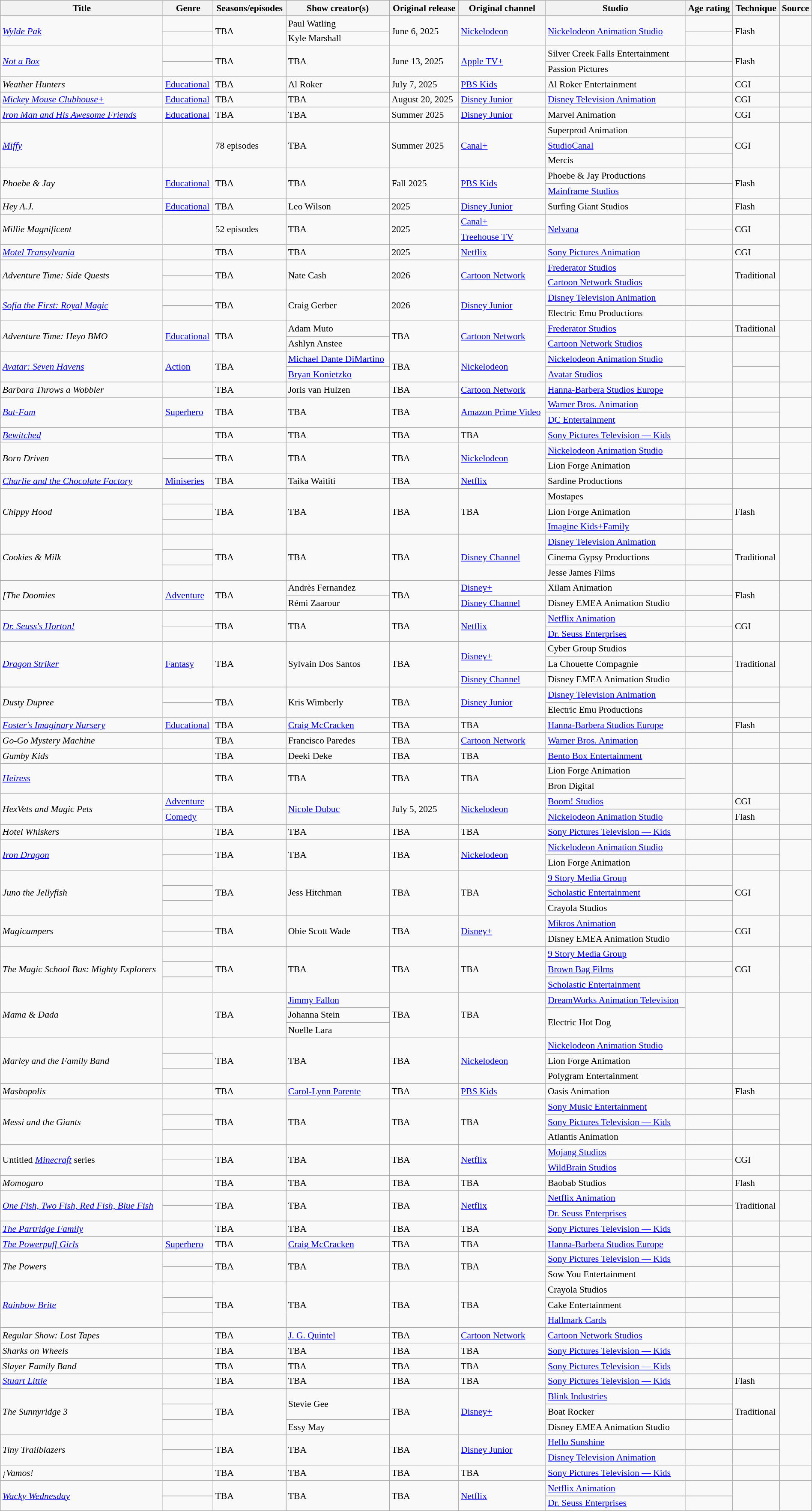<table class="wikitable sortable" style="text-align: left; font-size:90%; width:100%;">
<tr>
<th>Title</th>
<th>Genre</th>
<th>Seasons/episodes</th>
<th>Show creator(s)</th>
<th>Original release</th>
<th>Original channel</th>
<th>Studio</th>
<th>Age rating</th>
<th>Technique</th>
<th>Source</th>
</tr>
<tr>
<td rowspan="2"><em><a href='#'>Wylde Pak</a></em></td>
<td></td>
<td rowspan="2">TBA</td>
<td>Paul Watling</td>
<td rowspan="2">June 6, 2025</td>
<td rowspan="2"><a href='#'>Nickelodeon</a></td>
<td rowspan="2"><a href='#'>Nickelodeon Animation Studio</a></td>
<td></td>
<td rowspan="2">Flash</td>
<td rowspan="2"></td>
</tr>
<tr>
<td></td>
<td>Kyle Marshall</td>
<td></td>
</tr>
<tr>
<td rowspan="2"><em><a href='#'>Not a Box</a></em></td>
<td></td>
<td rowspan="2">TBA</td>
<td rowspan="2">TBA</td>
<td rowspan="2">June 13, 2025</td>
<td rowspan="2"><a href='#'>Apple TV+</a></td>
<td>Silver Creek Falls Entertainment</td>
<td></td>
<td rowspan="2">Flash</td>
<td rowspan="2"></td>
</tr>
<tr>
<td></td>
<td>Passion Pictures</td>
<td></td>
</tr>
<tr>
<td><em>Weather Hunters</em></td>
<td><a href='#'>Educational</a></td>
<td>TBA</td>
<td>Al Roker</td>
<td>July 7, 2025</td>
<td><a href='#'>PBS Kids</a></td>
<td>Al Roker Entertainment</td>
<td></td>
<td>CGI</td>
<td></td>
</tr>
<tr>
<td><em><a href='#'>Mickey Mouse Clubhouse+</a></em></td>
<td><a href='#'>Educational</a></td>
<td>TBA</td>
<td>TBA</td>
<td>August 20, 2025</td>
<td><a href='#'>Disney Junior</a></td>
<td><a href='#'>Disney Television Animation</a></td>
<td></td>
<td>CGI</td>
<td></td>
</tr>
<tr>
<td><em><a href='#'>Iron Man and His Awesome Friends</a></em></td>
<td><a href='#'>Educational</a></td>
<td>TBA</td>
<td>TBA</td>
<td>Summer 2025</td>
<td><a href='#'>Disney Junior</a></td>
<td>Marvel Animation</td>
<td></td>
<td>CGI</td>
<td></td>
</tr>
<tr>
<td rowspan="3"><em><a href='#'>Miffy</a></em></td>
<td rowspan="3"></td>
<td rowspan="3">78 episodes</td>
<td rowspan="3">TBA</td>
<td rowspan="3">Summer 2025</td>
<td rowspan="3"><a href='#'>Canal+</a></td>
<td>Superprod Animation</td>
<td></td>
<td rowspan="3">CGI</td>
<td rowspan="3"></td>
</tr>
<tr>
<td><a href='#'>StudioCanal</a></td>
</tr>
<tr>
<td>Mercis</td>
<td></td>
</tr>
<tr>
<td rowspan="2"><em>Phoebe & Jay</em></td>
<td rowspan="2"><a href='#'>Educational</a></td>
<td rowspan="2">TBA</td>
<td rowspan="2">TBA</td>
<td rowspan="2">Fall 2025</td>
<td rowspan="2"><a href='#'>PBS Kids</a></td>
<td>Phoebe & Jay Productions</td>
<td></td>
<td rowspan="2">Flash</td>
<td rowspan="2"></td>
</tr>
<tr>
<td><a href='#'>Mainframe Studios</a></td>
<td></td>
</tr>
<tr>
<td><em>Hey A.J.</em></td>
<td><a href='#'>Educational</a></td>
<td>TBA</td>
<td>Leo Wilson</td>
<td>2025</td>
<td><a href='#'>Disney Junior</a></td>
<td>Surfing Giant Studios</td>
<td></td>
<td>Flash</td>
<td></td>
</tr>
<tr>
<td rowspan="2"><em>Millie Magnificent</em></td>
<td rowspan="2"></td>
<td rowspan="2">52 episodes</td>
<td rowspan="2">TBA</td>
<td rowspan="2">2025</td>
<td><a href='#'>Canal+</a></td>
<td rowspan="2"><a href='#'>Nelvana</a></td>
<td></td>
<td rowspan="2">CGI</td>
<td rowspan="2"></td>
</tr>
<tr>
<td><a href='#'>Treehouse TV</a></td>
<td></td>
</tr>
<tr>
<td><em><a href='#'>Motel Transylvania</a></em></td>
<td></td>
<td>TBA</td>
<td>TBA</td>
<td>2025</td>
<td><a href='#'>Netflix</a></td>
<td><a href='#'>Sony Pictures Animation</a></td>
<td></td>
<td>CGI</td>
<td></td>
</tr>
<tr>
<td rowspan="2"><em>Adventure Time: Side Quests</em></td>
<td></td>
<td rowspan="2">TBA</td>
<td rowspan="2">Nate Cash</td>
<td rowspan="2">2026</td>
<td rowspan="2"><a href='#'>Cartoon Network</a></td>
<td><a href='#'>Frederator Studios</a></td>
<td rowspan="2"></td>
<td rowspan="2">Traditional</td>
<td rowspan="2"></td>
</tr>
<tr>
<td></td>
<td><a href='#'>Cartoon Network Studios</a></td>
</tr>
<tr>
<td rowspan="2"><em><a href='#'>Sofia the First: Royal Magic</a></em></td>
<td></td>
<td rowspan="2">TBA</td>
<td rowspan="2">Craig Gerber</td>
<td rowspan="2">2026</td>
<td rowspan="2"><a href='#'>Disney Junior</a></td>
<td><a href='#'>Disney Television Animation</a></td>
<td></td>
<td></td>
<td rowspan="2"></td>
</tr>
<tr>
<td></td>
<td>Electric Emu Productions</td>
<td></td>
</tr>
<tr>
<td rowspan="2"><em>Adventure Time: Heyo BMO</em></td>
<td rowspan="2"><a href='#'>Educational</a></td>
<td rowspan="2">TBA</td>
<td>Adam Muto</td>
<td rowspan="2">TBA</td>
<td rowspan="2"><a href='#'>Cartoon Network</a></td>
<td><a href='#'>Frederator Studios</a></td>
<td></td>
<td>Traditional</td>
<td rowspan="2"></td>
</tr>
<tr>
<td>Ashlyn Anstee</td>
<td><a href='#'>Cartoon Network Studios</a></td>
<td></td>
<td></td>
</tr>
<tr>
<td rowspan="2"><em><a href='#'>Avatar: Seven Havens</a></em></td>
<td rowspan="2"><a href='#'>Action</a></td>
<td rowspan="2">TBA</td>
<td><a href='#'>Michael Dante DiMartino</a></td>
<td rowspan="2">TBA</td>
<td rowspan="2"><a href='#'>Nickelodeon</a></td>
<td><a href='#'>Nickelodeon Animation Studio</a></td>
<td rowspan="2"></td>
<td></td>
<td rowspan="2"></td>
</tr>
<tr>
<td><a href='#'>Bryan Konietzko</a></td>
<td><a href='#'>Avatar Studios</a></td>
<td></td>
</tr>
<tr>
<td><em>Barbara Throws a Wobbler</em></td>
<td></td>
<td>TBA</td>
<td>Joris van Hulzen</td>
<td>TBA</td>
<td><a href='#'>Cartoon Network</a></td>
<td><a href='#'>Hanna-Barbera Studios Europe</a></td>
<td></td>
<td></td>
<td></td>
</tr>
<tr>
<td rowspan="2"><em><a href='#'>Bat-Fam</a></em></td>
<td rowspan="2"><a href='#'>Superhero</a></td>
<td rowspan="2">TBA</td>
<td rowspan="2">TBA</td>
<td rowspan="2">TBA</td>
<td rowspan="2"><a href='#'>Amazon Prime Video</a></td>
<td><a href='#'>Warner Bros. Animation</a></td>
<td></td>
<td></td>
<td rowspan="2"></td>
</tr>
<tr>
<td><a href='#'>DC Entertainment</a></td>
<td></td>
<td></td>
</tr>
<tr>
<td><em><a href='#'>Bewitched</a></em></td>
<td></td>
<td>TBA</td>
<td>TBA</td>
<td>TBA</td>
<td>TBA</td>
<td><a href='#'>Sony Pictures Television — Kids</a></td>
<td></td>
<td></td>
<td></td>
</tr>
<tr>
<td rowspan="2"><em>Born Driven</em></td>
<td></td>
<td rowspan="2">TBA</td>
<td rowspan="2">TBA</td>
<td rowspan="2">TBA</td>
<td rowspan="2"><a href='#'>Nickelodeon</a></td>
<td><a href='#'>Nickelodeon Animation Studio</a></td>
<td></td>
<td></td>
<td rowspan="2"></td>
</tr>
<tr>
<td></td>
<td>Lion Forge Animation</td>
<td></td>
<td></td>
</tr>
<tr>
<td><em><a href='#'>Charlie and the Chocolate Factory</a></em></td>
<td><a href='#'>Miniseries</a></td>
<td>TBA</td>
<td>Taika Waititi</td>
<td>TBA</td>
<td><a href='#'>Netflix</a></td>
<td>Sardine Productions</td>
<td></td>
<td></td>
<td></td>
</tr>
<tr>
<td rowspan="3"><em>Chippy Hood</em></td>
<td></td>
<td rowspan="3">TBA</td>
<td rowspan="3">TBA</td>
<td rowspan="3">TBA</td>
<td rowspan="3">TBA</td>
<td>Mostapes</td>
<td></td>
<td rowspan="3">Flash</td>
<td rowspan="3"></td>
</tr>
<tr>
<td></td>
<td>Lion Forge Animation</td>
<td></td>
</tr>
<tr>
<td></td>
<td><a href='#'>Imagine Kids+Family</a></td>
<td></td>
</tr>
<tr>
<td rowspan="3"><em>Cookies & Milk</em></td>
<td></td>
<td rowspan="3">TBA</td>
<td rowspan="3">TBA</td>
<td rowspan="3">TBA</td>
<td rowspan="3"><a href='#'>Disney Channel</a></td>
<td><a href='#'>Disney Television Animation</a></td>
<td></td>
<td rowspan="3">Traditional</td>
<td rowspan="3"></td>
</tr>
<tr>
<td></td>
<td>Cinema Gypsy Productions</td>
<td></td>
</tr>
<tr>
<td></td>
<td>Jesse James Films</td>
<td></td>
</tr>
<tr>
<td rowspan="2"><em>[The Doomies</em></td>
<td rowspan="2"><a href='#'>Adventure</a></td>
<td rowspan="2">TBA</td>
<td>Andrès Fernandez</td>
<td rowspan="2">TBA</td>
<td><a href='#'>Disney+</a></td>
<td>Xilam Animation</td>
<td></td>
<td rowspan="2">Flash</td>
<td rowspan="2"></td>
</tr>
<tr>
<td>Rémi Zaarour</td>
<td><a href='#'>Disney Channel</a></td>
<td>Disney EMEA Animation Studio</td>
<td></td>
</tr>
<tr>
<td rowspan="2"><em><a href='#'>Dr. Seuss's Horton!</a></em></td>
<td></td>
<td rowspan="2">TBA</td>
<td rowspan="2">TBA</td>
<td rowspan="2">TBA</td>
<td rowspan="2"><a href='#'>Netflix</a></td>
<td><a href='#'>Netflix Animation</a></td>
<td></td>
<td rowspan="2">CGI</td>
<td rowspan="2"></td>
</tr>
<tr>
<td></td>
<td><a href='#'>Dr. Seuss Enterprises</a></td>
<td></td>
</tr>
<tr>
<td rowspan="3"><em><a href='#'>Dragon Striker</a></em></td>
<td rowspan="3"><a href='#'>Fantasy</a></td>
<td rowspan="3">TBA</td>
<td rowspan="3">Sylvain Dos Santos</td>
<td rowspan="3">TBA</td>
<td rowspan="2"><a href='#'>Disney+</a></td>
<td>Cyber Group Studios</td>
<td></td>
<td rowspan="3">Traditional</td>
<td rowspan="3"></td>
</tr>
<tr>
<td>La Chouette Compagnie</td>
<td></td>
</tr>
<tr>
<td><a href='#'>Disney Channel</a></td>
<td>Disney EMEA Animation Studio</td>
<td></td>
</tr>
<tr>
<td rowspan="2"><em>Dusty Dupree</em></td>
<td></td>
<td rowspan="2">TBA</td>
<td rowspan="2">Kris Wimberly</td>
<td rowspan="2">TBA</td>
<td rowspan="2"><a href='#'>Disney Junior</a></td>
<td><a href='#'>Disney Television Animation</a></td>
<td></td>
<td></td>
<td rowspan="2"></td>
</tr>
<tr>
<td></td>
<td>Electric Emu Productions</td>
<td></td>
<td></td>
</tr>
<tr>
<td><em><a href='#'>Foster's Imaginary Nursery</a></em></td>
<td><a href='#'>Educational</a></td>
<td>TBA</td>
<td><a href='#'>Craig McCracken</a></td>
<td>TBA</td>
<td>TBA</td>
<td><a href='#'>Hanna-Barbera Studios Europe</a></td>
<td></td>
<td>Flash</td>
<td></td>
</tr>
<tr>
<td><em>Go-Go Mystery Machine</em></td>
<td></td>
<td>TBA</td>
<td>Francisco Paredes</td>
<td>TBA</td>
<td><a href='#'>Cartoon Network</a></td>
<td><a href='#'>Warner Bros. Animation</a></td>
<td></td>
<td></td>
<td></td>
</tr>
<tr>
<td><em>Gumby Kids</em></td>
<td></td>
<td>TBA</td>
<td>Deeki Deke</td>
<td>TBA</td>
<td>TBA</td>
<td><a href='#'>Bento Box Entertainment</a></td>
<td></td>
<td></td>
<td></td>
</tr>
<tr>
<td rowspan="2"><em><a href='#'>Heiress</a></em></td>
<td rowspan="2"></td>
<td rowspan="2">TBA</td>
<td rowspan="2">TBA</td>
<td rowspan="2">TBA</td>
<td rowspan="2">TBA</td>
<td>Lion Forge Animation</td>
<td rowspan="2"></td>
<td rowspan="2"></td>
<td rowspan="2"></td>
</tr>
<tr>
<td>Bron Digital</td>
</tr>
<tr>
<td rowspan="2"><em>HexVets and Magic Pets</em></td>
<td><a href='#'>Adventure</a></td>
<td rowspan="2">TBA</td>
<td rowspan="2"><a href='#'>Nicole Dubuc</a></td>
<td rowspan="2">July 5, 2025</td>
<td rowspan="2"><a href='#'>Nickelodeon</a></td>
<td><a href='#'>Boom! Studios</a></td>
<td></td>
<td>CGI</td>
<td rowspan="2"></td>
</tr>
<tr>
<td><a href='#'>Comedy</a></td>
<td><a href='#'>Nickelodeon Animation Studio</a></td>
<td></td>
<td>Flash</td>
</tr>
<tr>
<td><em>Hotel Whiskers</em></td>
<td></td>
<td>TBA</td>
<td>TBA</td>
<td>TBA</td>
<td>TBA</td>
<td><a href='#'>Sony Pictures Television — Kids</a></td>
<td></td>
<td></td>
<td></td>
</tr>
<tr>
<td rowspan="2"><em><a href='#'>Iron Dragon</a></em></td>
<td></td>
<td rowspan="2">TBA</td>
<td rowspan="2">TBA</td>
<td rowspan="2">TBA</td>
<td rowspan="2"><a href='#'>Nickelodeon</a></td>
<td><a href='#'>Nickelodeon Animation Studio</a></td>
<td></td>
<td></td>
<td rowspan="2"></td>
</tr>
<tr>
<td></td>
<td>Lion Forge Animation</td>
<td></td>
<td></td>
</tr>
<tr>
<td rowspan="3"><em>Juno the Jellyfish</em></td>
<td></td>
<td rowspan="3">TBA</td>
<td rowspan="3">Jess Hitchman</td>
<td rowspan="3">TBA</td>
<td rowspan="3">TBA</td>
<td><a href='#'>9 Story Media Group</a></td>
<td></td>
<td rowspan="3">CGI</td>
<td rowspan="3"></td>
</tr>
<tr>
<td></td>
<td><a href='#'>Scholastic Entertainment</a></td>
<td></td>
</tr>
<tr>
<td></td>
<td>Crayola Studios</td>
<td></td>
</tr>
<tr>
<td rowspan="2"><em>Magicampers</em></td>
<td></td>
<td rowspan="2">TBA</td>
<td rowspan="2">Obie Scott Wade</td>
<td rowspan="2">TBA</td>
<td rowspan="2"><a href='#'>Disney+</a></td>
<td><a href='#'>Mikros Animation</a></td>
<td></td>
<td rowspan="2">CGI</td>
<td rowspan="2"></td>
</tr>
<tr>
<td></td>
<td>Disney EMEA Animation Studio</td>
</tr>
<tr>
<td rowspan="3"><em>The Magic School Bus: Mighty Explorers</em></td>
<td></td>
<td rowspan="3">TBA</td>
<td rowspan="3">TBA</td>
<td rowspan="3">TBA</td>
<td rowspan="3">TBA</td>
<td><a href='#'>9 Story Media Group</a></td>
<td></td>
<td rowspan="3">CGI</td>
<td rowspan="3"></td>
</tr>
<tr>
<td></td>
<td><a href='#'>Brown Bag Films</a></td>
<td></td>
</tr>
<tr>
<td></td>
<td><a href='#'>Scholastic Entertainment</a></td>
<td></td>
</tr>
<tr>
<td rowspan="3"><em>Mama & Dada</em></td>
<td rowspan="3"></td>
<td rowspan="3">TBA</td>
<td><a href='#'>Jimmy Fallon</a></td>
<td rowspan="3">TBA</td>
<td rowspan="3">TBA</td>
<td><a href='#'>DreamWorks Animation Television</a></td>
<td rowspan="3"></td>
<td rowspan="3"></td>
<td rowspan="3"></td>
</tr>
<tr>
<td>Johanna Stein</td>
<td rowspan="2">Electric Hot Dog</td>
</tr>
<tr>
<td>Noelle Lara</td>
</tr>
<tr>
<td rowspan="3"><em>Marley and the Family Band</em></td>
<td></td>
<td rowspan="3">TBA</td>
<td rowspan="3">TBA</td>
<td rowspan="3">TBA</td>
<td rowspan="3"><a href='#'>Nickelodeon</a></td>
<td><a href='#'>Nickelodeon Animation Studio</a></td>
<td></td>
<td></td>
<td rowspan="3"></td>
</tr>
<tr>
<td></td>
<td>Lion Forge Animation</td>
<td></td>
<td></td>
</tr>
<tr>
<td></td>
<td>Polygram Entertainment</td>
<td></td>
<td></td>
</tr>
<tr>
<td><em>Mashopolis</em></td>
<td></td>
<td>TBA</td>
<td><a href='#'>Carol-Lynn Parente</a></td>
<td>TBA</td>
<td><a href='#'>PBS Kids</a></td>
<td>Oasis Animation</td>
<td></td>
<td>Flash</td>
<td></td>
</tr>
<tr>
<td rowspan="3"><em>Messi and the Giants</em></td>
<td></td>
<td rowspan="3">TBA</td>
<td rowspan="3">TBA</td>
<td rowspan="3">TBA</td>
<td rowspan="3">TBA</td>
<td><a href='#'>Sony Music Entertainment</a></td>
<td></td>
<td></td>
<td rowspan="3"></td>
</tr>
<tr>
<td></td>
<td><a href='#'>Sony Pictures Television — Kids</a></td>
<td></td>
<td></td>
</tr>
<tr>
<td></td>
<td>Atlantis Animation</td>
<td></td>
<td></td>
</tr>
<tr>
<td rowspan="2">Untitled <em><a href='#'>Minecraft</a></em> series</td>
<td></td>
<td rowspan="2">TBA</td>
<td rowspan="2">TBA</td>
<td rowspan="2">TBA</td>
<td rowspan="2"><a href='#'>Netflix</a></td>
<td><a href='#'>Mojang Studios</a></td>
<td></td>
<td rowspan="2">CGI</td>
<td rowspan="2"></td>
</tr>
<tr>
<td></td>
<td><a href='#'>WildBrain Studios</a></td>
<td></td>
</tr>
<tr>
<td><em>Momoguro</em></td>
<td></td>
<td>TBA</td>
<td>TBA</td>
<td>TBA</td>
<td>TBA</td>
<td>Baobab Studios</td>
<td></td>
<td>Flash</td>
<td></td>
</tr>
<tr>
<td rowspan="2"><em><a href='#'>One Fish, Two Fish, Red Fish, Blue Fish</a></em></td>
<td></td>
<td rowspan="2">TBA</td>
<td rowspan="2">TBA</td>
<td rowspan="2">TBA</td>
<td rowspan="2"><a href='#'>Netflix</a></td>
<td><a href='#'>Netflix Animation</a></td>
<td></td>
<td rowspan="2">Traditional</td>
<td rowspan="2"></td>
</tr>
<tr>
<td></td>
<td><a href='#'>Dr. Seuss Enterprises</a></td>
<td></td>
</tr>
<tr>
<td><em><a href='#'>The Partridge Family</a></em></td>
<td></td>
<td>TBA</td>
<td>TBA</td>
<td>TBA</td>
<td>TBA</td>
<td><a href='#'>Sony Pictures Television — Kids</a></td>
<td></td>
<td></td>
<td></td>
</tr>
<tr>
<td><em><a href='#'>The Powerpuff Girls</a></em></td>
<td><a href='#'>Superhero</a></td>
<td>TBA</td>
<td><a href='#'>Craig McCracken</a></td>
<td>TBA</td>
<td>TBA</td>
<td><a href='#'>Hanna-Barbera Studios Europe</a></td>
<td></td>
<td></td>
<td></td>
</tr>
<tr>
<td rowspan="2"><em>The Powers</em></td>
<td></td>
<td rowspan="2">TBA</td>
<td rowspan="2">TBA</td>
<td rowspan="2">TBA</td>
<td rowspan="2">TBA</td>
<td><a href='#'>Sony Pictures Television — Kids</a></td>
<td></td>
<td></td>
<td rowspan="2"></td>
</tr>
<tr>
<td></td>
<td>Sow You Entertainment</td>
<td></td>
<td></td>
</tr>
<tr>
<td rowspan="3"><em><a href='#'>Rainbow Brite</a></em></td>
<td></td>
<td rowspan="3">TBA</td>
<td rowspan="3">TBA</td>
<td rowspan="3">TBA</td>
<td rowspan="3">TBA</td>
<td>Crayola Studios</td>
<td></td>
<td></td>
<td rowspan="3"></td>
</tr>
<tr>
<td></td>
<td>Cake Entertainment</td>
<td></td>
<td></td>
</tr>
<tr>
<td></td>
<td><a href='#'>Hallmark Cards</a></td>
<td></td>
<td></td>
</tr>
<tr>
<td><em>Regular Show: Lost Tapes</em></td>
<td></td>
<td>TBA</td>
<td><a href='#'>J. G. Quintel</a></td>
<td>TBA</td>
<td><a href='#'>Cartoon Network</a></td>
<td><a href='#'>Cartoon Network Studios</a></td>
<td></td>
<td></td>
<td></td>
</tr>
<tr>
<td><em>Sharks on Wheels</em></td>
<td></td>
<td>TBA</td>
<td>TBA</td>
<td>TBA</td>
<td>TBA</td>
<td><a href='#'>Sony Pictures Television — Kids</a></td>
<td></td>
<td></td>
<td></td>
</tr>
<tr>
<td><em>Slayer Family Band</em></td>
<td></td>
<td>TBA</td>
<td>TBA</td>
<td>TBA</td>
<td>TBA</td>
<td><a href='#'>Sony Pictures Television — Kids</a></td>
<td></td>
<td></td>
<td></td>
</tr>
<tr>
<td><em><a href='#'>Stuart Little</a></em></td>
<td></td>
<td>TBA</td>
<td>TBA</td>
<td>TBA</td>
<td>TBA</td>
<td><a href='#'>Sony Pictures Television — Kids</a></td>
<td></td>
<td>Flash</td>
<td></td>
</tr>
<tr>
<td rowspan="3"><em>The Sunnyridge 3</em></td>
<td></td>
<td rowspan="3">TBA</td>
<td rowspan="2">Stevie Gee</td>
<td rowspan="3">TBA</td>
<td rowspan="3"><a href='#'>Disney+</a></td>
<td><a href='#'>Blink Industries</a></td>
<td></td>
<td rowspan="3">Traditional</td>
<td rowspan="3"></td>
</tr>
<tr>
<td></td>
<td>Boat Rocker</td>
<td></td>
</tr>
<tr>
<td></td>
<td>Essy May</td>
<td>Disney EMEA Animation Studio</td>
<td></td>
</tr>
<tr>
<td rowspan="2"><em>Tiny Trailblazers</em></td>
<td></td>
<td rowspan="2">TBA</td>
<td rowspan="2">TBA</td>
<td rowspan="2">TBA</td>
<td rowspan="2"><a href='#'>Disney Junior</a></td>
<td><a href='#'>Hello Sunshine</a></td>
<td></td>
<td></td>
<td rowspan="2"></td>
</tr>
<tr>
<td></td>
<td><a href='#'>Disney Television Animation</a></td>
<td></td>
<td></td>
</tr>
<tr>
<td><em>¡Vamos!</em></td>
<td></td>
<td>TBA</td>
<td>TBA</td>
<td>TBA</td>
<td>TBA</td>
<td><a href='#'>Sony Pictures Television — Kids</a></td>
<td></td>
<td></td>
<td></td>
</tr>
<tr>
<td rowspan="2"><em><a href='#'>Wacky Wednesday</a></em></td>
<td></td>
<td rowspan="2">TBA</td>
<td rowspan="2">TBA</td>
<td rowspan="2">TBA</td>
<td rowspan="2"><a href='#'>Netflix</a></td>
<td><a href='#'>Netflix Animation</a></td>
<td></td>
<td rowspan="2"></td>
<td rowspan="2"></td>
</tr>
<tr>
<td></td>
<td><a href='#'>Dr. Seuss Enterprises</a></td>
<td></td>
</tr>
</table>
